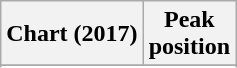<table class="wikitable sortable plainrowheaders" style="text-align:center">
<tr>
<th scope="col">Chart (2017)</th>
<th scope="col">Peak<br> position</th>
</tr>
<tr>
</tr>
<tr>
</tr>
<tr>
</tr>
<tr>
</tr>
<tr>
</tr>
<tr>
</tr>
<tr>
</tr>
<tr>
</tr>
<tr>
</tr>
<tr>
</tr>
<tr>
</tr>
<tr>
</tr>
<tr>
</tr>
<tr>
</tr>
<tr>
</tr>
<tr>
</tr>
<tr>
</tr>
<tr>
</tr>
<tr>
</tr>
</table>
